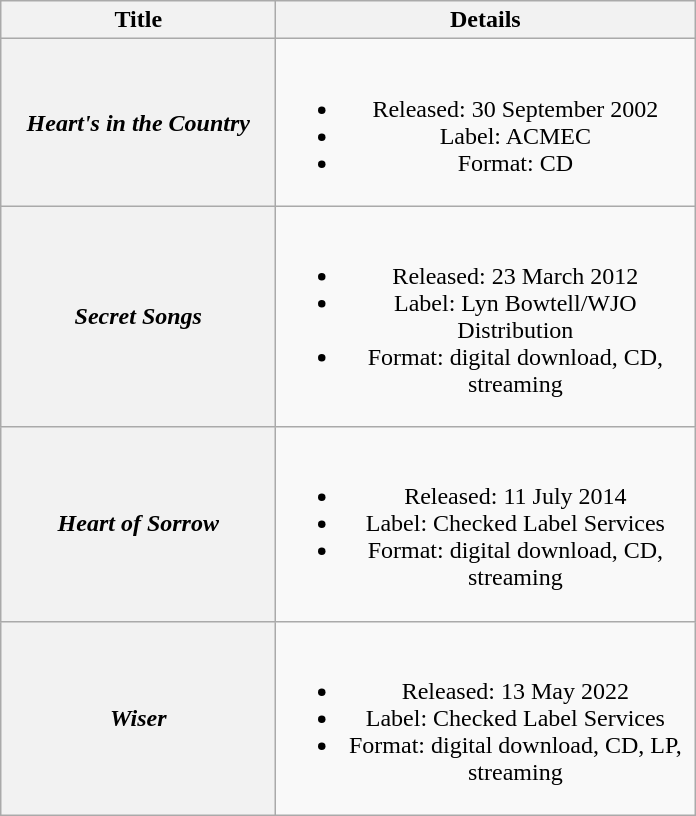<table class="wikitable plainrowheaders" style="text-align:center;" border="1">
<tr>
<th scope="col" style="width:11em;">Title</th>
<th scope="col" style="width:17em;">Details</th>
</tr>
<tr>
<th scope="row"><em>Heart's in the Country</em></th>
<td><br><ul><li>Released: 30 September 2002</li><li>Label: ACMEC </li><li>Format: CD</li></ul></td>
</tr>
<tr>
<th scope="row"><em>Secret Songs</em></th>
<td><br><ul><li>Released: 23 March 2012</li><li>Label: Lyn Bowtell/WJO Distribution </li><li>Format: digital download, CD, streaming</li></ul></td>
</tr>
<tr>
<th scope="row"><em>Heart of Sorrow</em></th>
<td><br><ul><li>Released: 11 July 2014</li><li>Label: Checked Label Services</li><li>Format: digital download, CD, streaming</li></ul></td>
</tr>
<tr>
<th scope="row"><em>Wiser</em></th>
<td><br><ul><li>Released: 13 May 2022</li><li>Label: Checked Label Services</li><li>Format: digital download, CD, LP, streaming</li></ul></td>
</tr>
</table>
